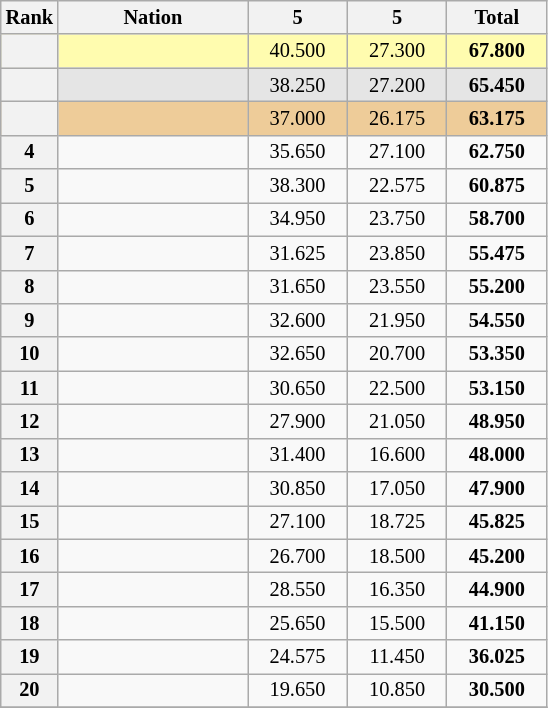<table class="wikitable sortable" style="text-align:center; font-size:85%">
<tr>
<th scope="col" style="width:20px;">Rank</th>
<th ! scope="col" style="width:120px;">Nation</th>
<th ! scope="col" style="width:60px;" !>5 </th>
<th ! scope="col" style="width:60px;">5 </th>
<th ! scope="col" style="width:60px;">Total</th>
</tr>
<tr bgcolor=fffcaf>
<th scope=row></th>
<td align=left></td>
<td>40.500</td>
<td>27.300</td>
<td><strong>67.800</strong></td>
</tr>
<tr bgcolor=e5e5e5>
<th scope=row></th>
<td align=left></td>
<td>38.250</td>
<td>27.200</td>
<td><strong>65.450</strong></td>
</tr>
<tr bgcolor=eecc99>
<th scope=row></th>
<td align=left></td>
<td>37.000</td>
<td>26.175</td>
<td><strong>63.175</strong></td>
</tr>
<tr>
<th scope=row>4</th>
<td align=left></td>
<td>35.650</td>
<td>27.100</td>
<td><strong>62.750</strong></td>
</tr>
<tr>
<th scope=row>5</th>
<td align=left></td>
<td>38.300</td>
<td>22.575</td>
<td><strong>60.875</strong></td>
</tr>
<tr>
<th scope=row>6</th>
<td align=left></td>
<td>34.950</td>
<td>23.750</td>
<td><strong>58.700</strong></td>
</tr>
<tr>
<th scope=row>7</th>
<td align=left></td>
<td>31.625</td>
<td>23.850</td>
<td><strong>55.475</strong></td>
</tr>
<tr>
<th scope=row>8</th>
<td align=left></td>
<td>31.650</td>
<td>23.550</td>
<td><strong>55.200</strong></td>
</tr>
<tr>
<th scope=row>9</th>
<td align=left></td>
<td>32.600</td>
<td>21.950</td>
<td><strong>54.550</strong></td>
</tr>
<tr>
<th scope=row>10</th>
<td align=left></td>
<td>32.650</td>
<td>20.700</td>
<td><strong>53.350</strong></td>
</tr>
<tr>
<th scope=row>11</th>
<td align=left></td>
<td>30.650</td>
<td>22.500</td>
<td><strong>53.150</strong></td>
</tr>
<tr>
<th scope=row>12</th>
<td align=left></td>
<td>27.900</td>
<td>21.050</td>
<td><strong>48.950</strong></td>
</tr>
<tr>
<th scope=row>13</th>
<td align=left></td>
<td>31.400</td>
<td>16.600</td>
<td><strong>48.000</strong></td>
</tr>
<tr>
<th scope=row>14</th>
<td align=left></td>
<td>30.850</td>
<td>17.050</td>
<td><strong>47.900</strong></td>
</tr>
<tr>
<th scope=row>15</th>
<td align=left></td>
<td>27.100</td>
<td>18.725</td>
<td><strong>45.825</strong></td>
</tr>
<tr>
<th scope=row>16</th>
<td align=left></td>
<td>26.700</td>
<td>18.500</td>
<td><strong>45.200</strong></td>
</tr>
<tr>
<th scope=row>17</th>
<td align=left></td>
<td>28.550</td>
<td>16.350</td>
<td><strong>44.900</strong></td>
</tr>
<tr>
<th scope=row>18</th>
<td align=left></td>
<td>25.650</td>
<td>15.500</td>
<td><strong>41.150</strong></td>
</tr>
<tr>
<th scope=row>19</th>
<td align=left></td>
<td>24.575</td>
<td>11.450</td>
<td><strong>36.025</strong></td>
</tr>
<tr>
<th scope=row>20</th>
<td align=left></td>
<td>19.650</td>
<td>10.850</td>
<td><strong>30.500</strong></td>
</tr>
<tr>
</tr>
</table>
